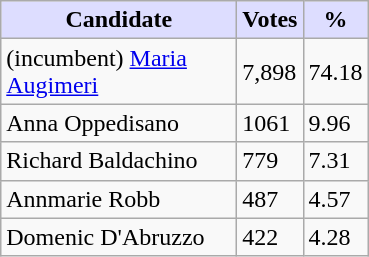<table class="wikitable">
<tr>
<th style="background:#ddf; width:150px;">Candidate</th>
<th style="background:#ddf;">Votes</th>
<th style="background:#ddf;">%</th>
</tr>
<tr>
<td>(incumbent) <a href='#'>Maria Augimeri</a></td>
<td>7,898</td>
<td>74.18</td>
</tr>
<tr>
<td>Anna Oppedisano</td>
<td>1061</td>
<td>9.96</td>
</tr>
<tr>
<td>Richard Baldachino</td>
<td>779</td>
<td>7.31</td>
</tr>
<tr>
<td>Annmarie Robb</td>
<td>487</td>
<td>4.57</td>
</tr>
<tr>
<td>Domenic D'Abruzzo</td>
<td>422</td>
<td>4.28</td>
</tr>
</table>
